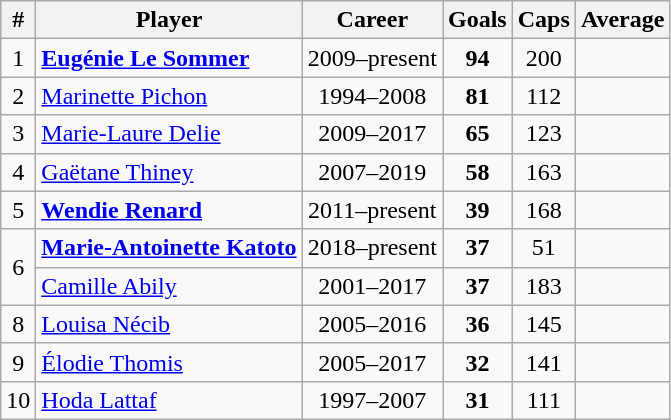<table class="wikitable" style="text-align:center;">
<tr>
<th>#</th>
<th>Player</th>
<th>Career</th>
<th>Goals</th>
<th>Caps</th>
<th>Average</th>
</tr>
<tr>
<td>1</td>
<td style="text-align:left;"><strong><a href='#'>Eugénie Le Sommer</a></strong></td>
<td>2009–present</td>
<td><strong>94</strong></td>
<td>200</td>
<td></td>
</tr>
<tr>
<td>2</td>
<td style="text-align:left;"><a href='#'>Marinette Pichon</a></td>
<td>1994–2008</td>
<td><strong>81</strong></td>
<td>112</td>
<td></td>
</tr>
<tr>
<td>3</td>
<td style="text-align:left;"><a href='#'>Marie-Laure Delie</a></td>
<td>2009–2017</td>
<td><strong>65</strong></td>
<td>123</td>
<td></td>
</tr>
<tr>
<td>4</td>
<td style="text-align:left;"><a href='#'>Gaëtane Thiney</a></td>
<td>2007–2019</td>
<td><strong>58</strong></td>
<td>163</td>
<td></td>
</tr>
<tr>
<td>5</td>
<td style="text-align:left;"><strong><a href='#'>Wendie Renard</a></strong></td>
<td>2011–present</td>
<td><strong>39</strong></td>
<td>168</td>
<td></td>
</tr>
<tr>
<td rowspan=2>6</td>
<td style="text-align:left;"><strong><a href='#'>Marie-Antoinette Katoto</a></strong></td>
<td>2018–present</td>
<td><strong>37</strong></td>
<td>51</td>
<td></td>
</tr>
<tr>
<td style="text-align:left;"><a href='#'>Camille Abily</a></td>
<td>2001–2017</td>
<td><strong>37</strong></td>
<td>183</td>
<td></td>
</tr>
<tr>
<td>8</td>
<td style="text-align:left;"><a href='#'>Louisa Nécib</a></td>
<td>2005–2016</td>
<td><strong>36</strong></td>
<td>145</td>
<td></td>
</tr>
<tr>
<td>9</td>
<td style="text-align:left;"><a href='#'>Élodie Thomis</a></td>
<td>2005–2017</td>
<td><strong>32</strong></td>
<td>141</td>
<td></td>
</tr>
<tr>
<td>10</td>
<td style="text-align:left;"><a href='#'>Hoda Lattaf</a></td>
<td>1997–2007</td>
<td><strong>31</strong></td>
<td>111</td>
<td></td>
</tr>
</table>
